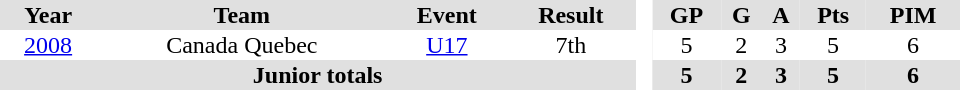<table border="0" cellpadding="1" cellspacing="0" style="text-align:center; width:40em">
<tr ALIGN="center" bgcolor="#e0e0e0">
<th>Year</th>
<th>Team</th>
<th>Event</th>
<th>Result</th>
<th rowspan="99" bgcolor="#ffffff"> </th>
<th>GP</th>
<th>G</th>
<th>A</th>
<th>Pts</th>
<th>PIM</th>
</tr>
<tr>
<td><a href='#'>2008</a></td>
<td>Canada Quebec</td>
<td><a href='#'>U17</a></td>
<td>7th</td>
<td>5</td>
<td>2</td>
<td>3</td>
<td>5</td>
<td>6</td>
</tr>
<tr bgcolor="#e0e0e0">
<th colspan=4>Junior totals</th>
<th>5</th>
<th>2</th>
<th>3</th>
<th>5</th>
<th>6</th>
</tr>
</table>
